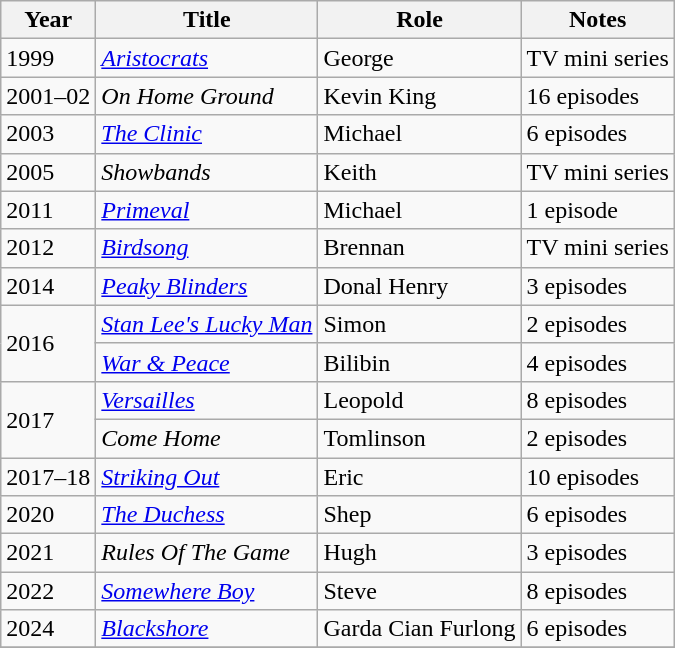<table class="wikitable sortable">
<tr>
<th>Year</th>
<th>Title</th>
<th>Role</th>
<th>Notes</th>
</tr>
<tr>
<td>1999</td>
<td><em><a href='#'>Aristocrats</a></em></td>
<td>George</td>
<td>TV mini series</td>
</tr>
<tr>
<td>2001–02</td>
<td><em>On Home Ground</em></td>
<td>Kevin King</td>
<td>16 episodes</td>
</tr>
<tr>
<td>2003</td>
<td><em><a href='#'>The Clinic</a></em></td>
<td>Michael</td>
<td>6 episodes</td>
</tr>
<tr>
<td>2005</td>
<td><em>Showbands</em></td>
<td>Keith</td>
<td>TV mini series</td>
</tr>
<tr>
<td>2011</td>
<td><em><a href='#'>Primeval</a></em></td>
<td>Michael</td>
<td>1 episode</td>
</tr>
<tr>
<td>2012</td>
<td><em><a href='#'>Birdsong</a></em></td>
<td>Brennan</td>
<td>TV mini series</td>
</tr>
<tr>
<td>2014</td>
<td><em><a href='#'>Peaky Blinders</a></em></td>
<td>Donal Henry</td>
<td>3 episodes</td>
</tr>
<tr>
<td rowspan="2">2016</td>
<td><em><a href='#'>Stan Lee's Lucky Man</a></em></td>
<td>Simon</td>
<td>2 episodes</td>
</tr>
<tr>
<td><em><a href='#'>War & Peace</a></em></td>
<td>Bilibin</td>
<td>4 episodes</td>
</tr>
<tr>
<td rowspan="2">2017</td>
<td><em><a href='#'>Versailles</a></em></td>
<td>Leopold</td>
<td>8 episodes</td>
</tr>
<tr>
<td><em>Come Home</em></td>
<td>Tomlinson</td>
<td>2 episodes</td>
</tr>
<tr>
<td>2017–18</td>
<td><em><a href='#'>Striking Out</a></em></td>
<td>Eric</td>
<td>10 episodes</td>
</tr>
<tr>
<td>2020</td>
<td><em><a href='#'>The Duchess</a></em></td>
<td>Shep</td>
<td>6 episodes</td>
</tr>
<tr>
<td>2021</td>
<td><em>Rules Of The Game</em></td>
<td>Hugh</td>
<td>3 episodes</td>
</tr>
<tr>
<td>2022</td>
<td><em><a href='#'>Somewhere Boy</a></em></td>
<td>Steve</td>
<td>8 episodes</td>
</tr>
<tr>
<td>2024</td>
<td><em><a href='#'>Blackshore</a></em></td>
<td>Garda Cian Furlong</td>
<td>6 episodes</td>
</tr>
<tr>
</tr>
</table>
